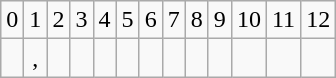<table class="wikitable" style="padding: 0.5em">
<tr align="center">
<td>0</td>
<td>1</td>
<td>2</td>
<td>3</td>
<td>4</td>
<td>5</td>
<td>6</td>
<td>7</td>
<td>8</td>
<td>9</td>
<td>10</td>
<td>11</td>
<td>12</td>
</tr>
<tr align="center">
<td></td>
<td>, </td>
<td></td>
<td></td>
<td></td>
<td></td>
<td></td>
<td></td>
<td></td>
<td></td>
<td></td>
<td></td>
<td></td>
</tr>
</table>
